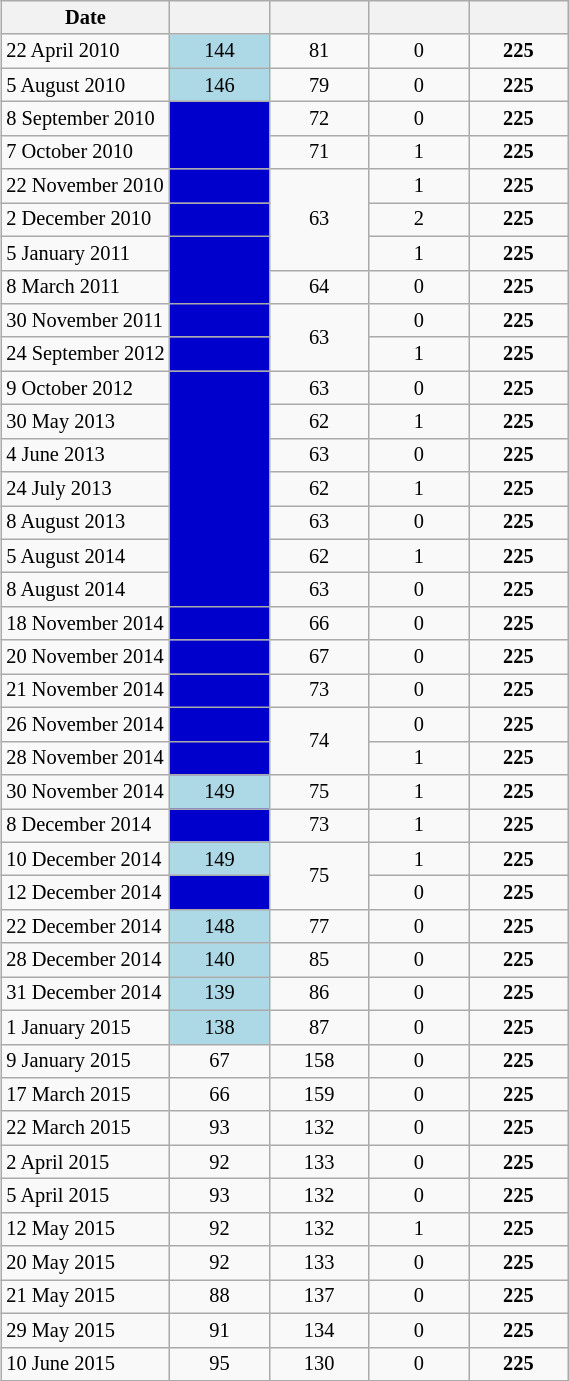<table style="text-align:center; float:right; font-size:85%; margin-left:2em; margin:auto;"  class="wikitable">
<tr>
<th>Date</th>
<th style="width:60px;"></th>
<th style="width:60px;"></th>
<th style="width:60px;"></th>
<th style="width:60px;"></th>
</tr>
<tr>
<td align=left>22 April 2010</td>
<td style="background:#add8e6;">144</td>
<td>81</td>
<td>0</td>
<td><strong>225</strong></td>
</tr>
<tr>
<td align=left>5 August 2010</td>
<td style="background:#add8e6;">146</td>
<td>79</td>
<td>0</td>
<td><strong>225</strong></td>
</tr>
<tr>
<td align=left>8 September 2010</td>
<td style="background:#0000cd;" rowspan=2></td>
<td>72</td>
<td>0</td>
<td><strong>225</strong></td>
</tr>
<tr>
<td align=left>7 October 2010</td>
<td>71</td>
<td>1</td>
<td><strong>225</strong></td>
</tr>
<tr>
<td align=left>22 November 2010</td>
<td style="background:#0000cd;"></td>
<td rowspan=3>63</td>
<td>1</td>
<td><strong>225</strong></td>
</tr>
<tr>
<td align=left>2 December 2010</td>
<td style="background:#0000cd;"></td>
<td>2</td>
<td><strong>225</strong></td>
</tr>
<tr>
<td align=left>5 January 2011</td>
<td style="background:#0000cd;" rowspan=2></td>
<td>1</td>
<td><strong>225</strong></td>
</tr>
<tr>
<td align=left>8 March 2011</td>
<td>64</td>
<td>0</td>
<td><strong>225</strong></td>
</tr>
<tr>
<td align=left>30 November 2011</td>
<td style="background:#0000cd;"></td>
<td rowspan=2>63</td>
<td>0</td>
<td><strong>225</strong></td>
</tr>
<tr>
<td align=left>24 September 2012</td>
<td style="background:#0000cd;"></td>
<td>1</td>
<td><strong>225</strong></td>
</tr>
<tr>
<td align=left>9 October 2012</td>
<td style="background:#0000cd;" rowspan=7></td>
<td>63</td>
<td>0</td>
<td><strong>225</strong></td>
</tr>
<tr>
<td align=left>30 May 2013</td>
<td>62</td>
<td>1</td>
<td><strong>225</strong></td>
</tr>
<tr>
<td align=left>4 June 2013</td>
<td>63</td>
<td>0</td>
<td><strong>225</strong></td>
</tr>
<tr>
<td align=left>24 July 2013</td>
<td>62</td>
<td>1</td>
<td><strong>225</strong></td>
</tr>
<tr>
<td align=left>8 August 2013</td>
<td>63</td>
<td>0</td>
<td><strong>225</strong></td>
</tr>
<tr>
<td align=left>5 August 2014</td>
<td>62</td>
<td>1</td>
<td><strong>225</strong></td>
</tr>
<tr>
<td align=left>8 August 2014</td>
<td>63</td>
<td>0</td>
<td><strong>225</strong></td>
</tr>
<tr>
<td align=left>18 November 2014</td>
<td style="background:#0000cd;"></td>
<td>66</td>
<td>0</td>
<td><strong>225</strong></td>
</tr>
<tr>
<td align=left>20 November 2014</td>
<td style="background:#0000cd;"></td>
<td>67</td>
<td>0</td>
<td><strong>225</strong></td>
</tr>
<tr>
<td align=left>21 November 2014</td>
<td style="background:#0000cd;"></td>
<td>73</td>
<td>0</td>
<td><strong>225</strong></td>
</tr>
<tr>
<td align=left>26 November 2014</td>
<td style="background:#0000cd;"></td>
<td rowspan=2>74</td>
<td>0</td>
<td><strong>225</strong></td>
</tr>
<tr>
<td align=left>28 November 2014</td>
<td style="background:#0000cd;"></td>
<td>1</td>
<td><strong>225</strong></td>
</tr>
<tr>
<td align=left>30 November 2014</td>
<td style="background:#add8e6;">149</td>
<td>75</td>
<td>1</td>
<td><strong>225</strong></td>
</tr>
<tr>
<td align=left>8 December 2014</td>
<td style="background:#0000cd;"></td>
<td>73</td>
<td>1</td>
<td><strong>225</strong></td>
</tr>
<tr>
<td align=left>10 December 2014</td>
<td style="background:#add8e6;">149</td>
<td rowspan=2>75</td>
<td>1</td>
<td><strong>225</strong></td>
</tr>
<tr>
<td align=left>12 December 2014</td>
<td style="background:#0000cd;"></td>
<td>0</td>
<td><strong>225</strong></td>
</tr>
<tr>
<td align=left>22 December 2014</td>
<td style="background:#add8e6;">148</td>
<td>77</td>
<td>0</td>
<td><strong>225</strong></td>
</tr>
<tr>
<td align=left>28 December 2014</td>
<td style="background:#add8e6;">140</td>
<td>85</td>
<td>0</td>
<td><strong>225</strong></td>
</tr>
<tr>
<td align=left>31 December 2014</td>
<td style="background:#add8e6;">139</td>
<td>86</td>
<td>0</td>
<td><strong>225</strong></td>
</tr>
<tr>
<td align=left>1 January 2015</td>
<td style="background:#add8e6;">138</td>
<td>87</td>
<td>0</td>
<td><strong>225</strong></td>
</tr>
<tr>
<td align=left>9 January 2015</td>
<td>67</td>
<td>158</td>
<td>0</td>
<td><strong>225</strong></td>
</tr>
<tr>
<td align=left>17 March 2015</td>
<td>66</td>
<td>159</td>
<td>0</td>
<td><strong>225</strong></td>
</tr>
<tr>
<td align=left>22 March 2015</td>
<td>93</td>
<td>132</td>
<td>0</td>
<td><strong>225</strong></td>
</tr>
<tr>
<td align=left>2 April 2015</td>
<td>92</td>
<td>133</td>
<td>0</td>
<td><strong>225</strong></td>
</tr>
<tr>
<td align=left>5 April 2015</td>
<td>93</td>
<td>132</td>
<td>0</td>
<td><strong>225</strong></td>
</tr>
<tr>
<td align=left>12 May 2015</td>
<td>92</td>
<td>132</td>
<td>1</td>
<td><strong>225</strong></td>
</tr>
<tr>
<td align=left>20 May 2015</td>
<td>92</td>
<td>133</td>
<td>0</td>
<td><strong>225</strong></td>
</tr>
<tr>
<td align=left>21 May 2015</td>
<td>88</td>
<td>137</td>
<td>0</td>
<td><strong>225</strong></td>
</tr>
<tr>
<td align=left>29 May 2015</td>
<td>91</td>
<td>134</td>
<td>0</td>
<td><strong>225</strong></td>
</tr>
<tr>
<td align=left>10 June 2015</td>
<td>95</td>
<td>130</td>
<td>0</td>
<td><strong>225</strong></td>
</tr>
</table>
